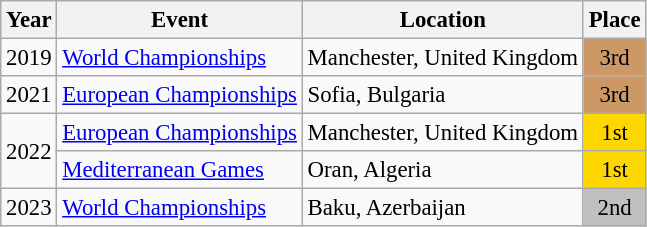<table class="wikitable" style="text-align:center; font-size:95%;">
<tr>
<th align=center>Year</th>
<th>Event</th>
<th>Location</th>
<th>Place</th>
</tr>
<tr>
<td>2019</td>
<td align="left"><a href='#'>World Championships</a></td>
<td align="left">Manchester, United Kingdom</td>
<td align="center" bgcolor="cc9966">3rd</td>
</tr>
<tr>
<td>2021</td>
<td align="left"><a href='#'>European Championships</a></td>
<td align="left">Sofia, Bulgaria</td>
<td align="center" bgcolor="cc9966">3rd</td>
</tr>
<tr>
<td rowspan=2>2022</td>
<td align="left"><a href='#'>European Championships</a></td>
<td align="left">Manchester, United Kingdom</td>
<td align="center" bgcolor="gold">1st</td>
</tr>
<tr>
<td align="left"><a href='#'>Mediterranean Games</a></td>
<td align="left">Oran, Algeria</td>
<td align="center" bgcolor="gold">1st</td>
</tr>
<tr>
<td>2023</td>
<td align="left"><a href='#'>World Championships</a></td>
<td align="left">Baku, Azerbaijan</td>
<td align="center" bgcolor="silver">2nd</td>
</tr>
</table>
